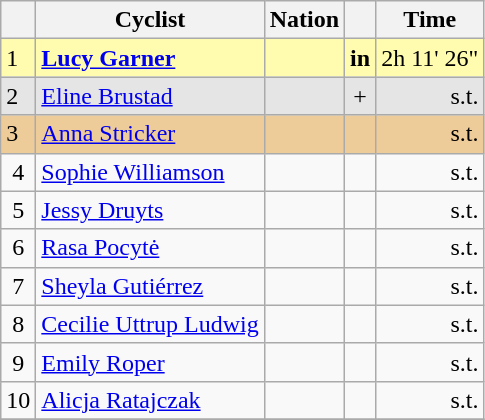<table class="wikitable">
<tr>
<th scope=col></th>
<th scope=col>Cyclist</th>
<th scope=col>Nation</th>
<th scope=col></th>
<th scope=col>Time</th>
</tr>
<tr bgcolor=fffcaf>
<td>1</td>
<td><strong><a href='#'>Lucy Garner</a></strong></td>
<td><strong></strong></td>
<td align=center><strong>in</strong></td>
<td align=center>2h 11' 26"</td>
</tr>
<tr bgcolor=e5e5e5>
<td>2</td>
<td><a href='#'>Eline Brustad</a></td>
<td></td>
<td align=center>+</td>
<td align=right>s.t.</td>
</tr>
<tr bgcolor=eecc99>
<td>3</td>
<td><a href='#'>Anna Stricker</a></td>
<td></td>
<td></td>
<td align=right>s.t.</td>
</tr>
<tr>
<td align=center>4</td>
<td><a href='#'>Sophie Williamson</a></td>
<td></td>
<td></td>
<td align=right>s.t.</td>
</tr>
<tr>
<td align=center>5</td>
<td><a href='#'>Jessy Druyts</a></td>
<td></td>
<td></td>
<td align=right>s.t.</td>
</tr>
<tr>
<td align=center>6</td>
<td><a href='#'>Rasa Pocytė</a></td>
<td></td>
<td></td>
<td align=right>s.t.</td>
</tr>
<tr>
<td align=center>7</td>
<td><a href='#'>Sheyla Gutiérrez</a></td>
<td></td>
<td></td>
<td align=right>s.t.</td>
</tr>
<tr>
<td align=center>8</td>
<td><a href='#'>Cecilie Uttrup Ludwig</a></td>
<td></td>
<td></td>
<td align=right>s.t.</td>
</tr>
<tr>
<td align=center>9</td>
<td><a href='#'>Emily Roper</a></td>
<td></td>
<td></td>
<td align=right>s.t.</td>
</tr>
<tr>
<td align=center>10</td>
<td><a href='#'>Alicja Ratajczak</a></td>
<td></td>
<td></td>
<td align=right>s.t.</td>
</tr>
<tr>
</tr>
</table>
